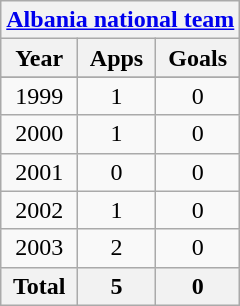<table class="wikitable" style="text-align:center">
<tr>
<th colspan=3><a href='#'>Albania national team</a></th>
</tr>
<tr>
<th>Year</th>
<th>Apps</th>
<th>Goals</th>
</tr>
<tr>
</tr>
<tr>
<td>1999</td>
<td>1</td>
<td>0</td>
</tr>
<tr>
<td>2000</td>
<td>1</td>
<td>0</td>
</tr>
<tr>
<td>2001</td>
<td>0</td>
<td>0</td>
</tr>
<tr>
<td>2002</td>
<td>1</td>
<td>0</td>
</tr>
<tr>
<td>2003</td>
<td>2</td>
<td>0</td>
</tr>
<tr>
<th>Total</th>
<th>5</th>
<th>0</th>
</tr>
</table>
